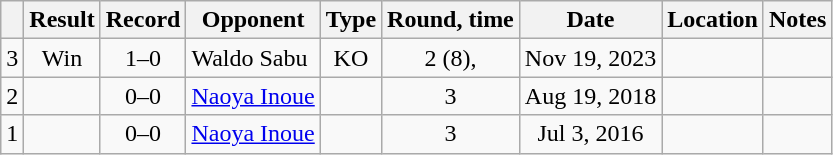<table class="wikitable" style="text-align:center">
<tr>
<th></th>
<th>Result</th>
<th>Record</th>
<th>Opponent</th>
<th>Type</th>
<th>Round, time</th>
<th>Date</th>
<th>Location</th>
<th>Notes</th>
</tr>
<tr>
<td>3</td>
<td>Win</td>
<td>1–0 </td>
<td align=left>Waldo Sabu</td>
<td>KO</td>
<td>2 (8), </td>
<td>Nov 19, 2023</td>
<td style="text-align:left;"></td>
<td style="text-align:left;"></td>
</tr>
<tr>
<td>2</td>
<td></td>
<td>0–0 </td>
<td align=left><a href='#'>Naoya Inoue</a></td>
<td></td>
<td>3</td>
<td>Aug 19, 2018</td>
<td align=left></td>
<td align=left></td>
</tr>
<tr>
<td>1</td>
<td></td>
<td>0–0 </td>
<td align=left><a href='#'>Naoya Inoue</a></td>
<td></td>
<td>3</td>
<td>Jul 3, 2016</td>
<td align=left></td>
<td align=left></td>
</tr>
</table>
